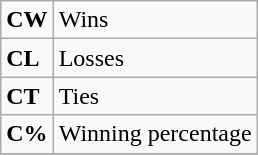<table class="wikitable">
<tr>
<td><strong>CW</strong></td>
<td>Wins</td>
</tr>
<tr>
<td><strong>CL</strong></td>
<td>Losses</td>
</tr>
<tr>
<td><strong>CT</strong></td>
<td>Ties</td>
</tr>
<tr>
<td><strong>C%</strong></td>
<td>Winning percentage</td>
</tr>
<tr>
</tr>
</table>
